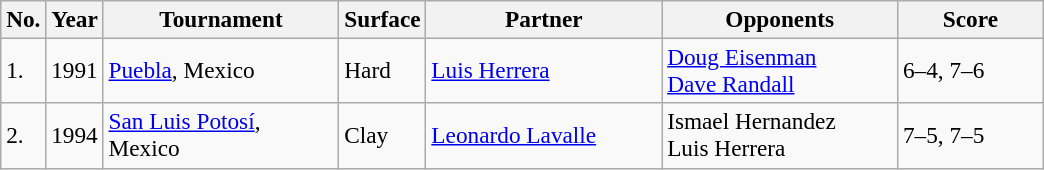<table class="sortable wikitable" style=font-size:97%>
<tr>
<th style="width:20px" class="unsortable">No.</th>
<th style="width:30px">Year</th>
<th style="width:150px">Tournament</th>
<th style="width:50px">Surface</th>
<th style="width:150px">Partner</th>
<th style="width:150px">Opponents</th>
<th style="width:90px" class="unsortable">Score</th>
</tr>
<tr>
<td>1.</td>
<td>1991</td>
<td><a href='#'>Puebla</a>, Mexico</td>
<td>Hard</td>
<td> <a href='#'>Luis Herrera</a></td>
<td> <a href='#'>Doug Eisenman</a><br> <a href='#'>Dave Randall</a></td>
<td>6–4, 7–6</td>
</tr>
<tr>
<td>2.</td>
<td>1994</td>
<td><a href='#'>San Luis Potosí</a>, Mexico</td>
<td>Clay</td>
<td> <a href='#'>Leonardo Lavalle</a></td>
<td> Ismael Hernandez<br> Luis Herrera</td>
<td>7–5, 7–5</td>
</tr>
</table>
